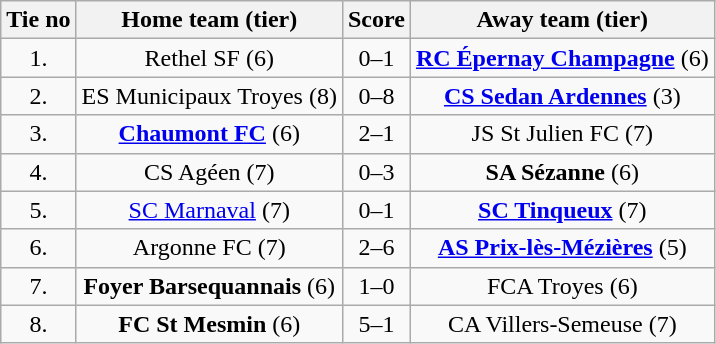<table class="wikitable" style="text-align: center">
<tr>
<th>Tie no</th>
<th>Home team (tier)</th>
<th>Score</th>
<th>Away team (tier)</th>
</tr>
<tr>
<td>1.</td>
<td>Rethel SF (6)</td>
<td>0–1</td>
<td><strong><a href='#'>RC Épernay Champagne</a></strong> (6)</td>
</tr>
<tr>
<td>2.</td>
<td>ES Municipaux Troyes (8)</td>
<td>0–8</td>
<td><strong><a href='#'>CS Sedan Ardennes</a></strong> (3)</td>
</tr>
<tr>
<td>3.</td>
<td><strong><a href='#'>Chaumont FC</a></strong> (6)</td>
<td>2–1</td>
<td>JS St Julien FC (7)</td>
</tr>
<tr>
<td>4.</td>
<td>CS Agéen (7)</td>
<td>0–3</td>
<td><strong>SA Sézanne</strong> (6)</td>
</tr>
<tr>
<td>5.</td>
<td><a href='#'>SC Marnaval</a> (7)</td>
<td>0–1</td>
<td><strong><a href='#'>SC Tinqueux</a></strong> (7)</td>
</tr>
<tr>
<td>6.</td>
<td>Argonne FC (7)</td>
<td>2–6</td>
<td><strong><a href='#'>AS Prix-lès-Mézières</a></strong> (5)</td>
</tr>
<tr>
<td>7.</td>
<td><strong>Foyer Barsequannais</strong> (6)</td>
<td>1–0</td>
<td>FCA Troyes (6)</td>
</tr>
<tr>
<td>8.</td>
<td><strong>FC St Mesmin</strong> (6)</td>
<td>5–1</td>
<td>CA Villers-Semeuse (7)</td>
</tr>
</table>
